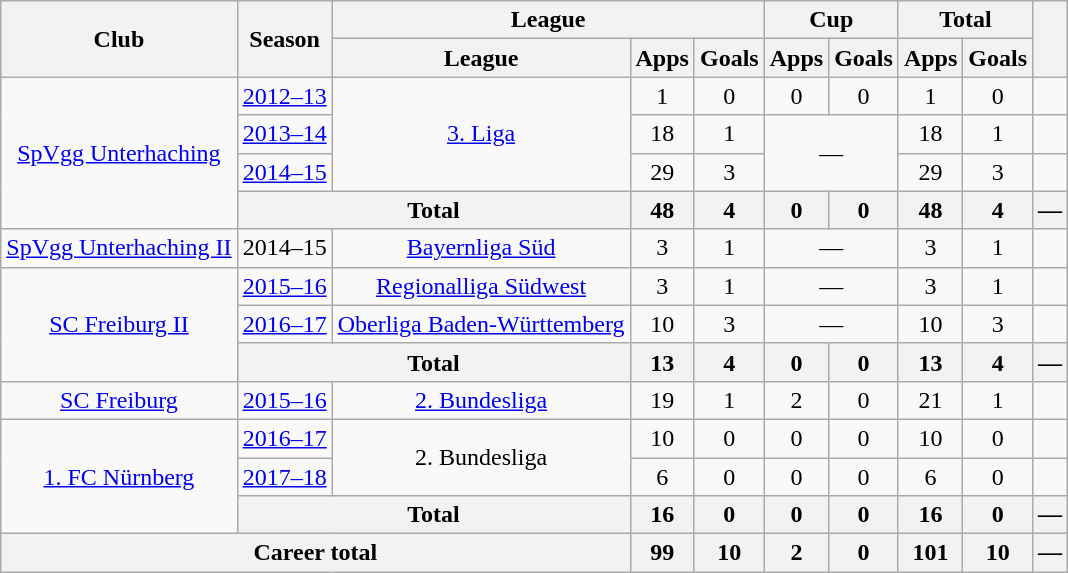<table class="wikitable" style="text-align:center">
<tr>
<th rowspan=2>Club</th>
<th rowspan=2>Season</th>
<th colspan=3>League</th>
<th colspan=2>Cup</th>
<th colspan=2>Total</th>
<th rowspan=2></th>
</tr>
<tr>
<th>League</th>
<th>Apps</th>
<th>Goals</th>
<th>Apps</th>
<th>Goals</th>
<th>Apps</th>
<th>Goals</th>
</tr>
<tr>
<td rowspan=4><a href='#'>SpVgg Unterhaching</a></td>
<td><a href='#'>2012–13</a></td>
<td rowspan=3><a href='#'>3. Liga</a></td>
<td>1</td>
<td>0</td>
<td>0</td>
<td>0</td>
<td>1</td>
<td>0</td>
<td></td>
</tr>
<tr>
<td><a href='#'>2013–14</a></td>
<td>18</td>
<td>1</td>
<td rowspan=2 colspan=2>—</td>
<td>18</td>
<td>1</td>
<td></td>
</tr>
<tr>
<td><a href='#'>2014–15</a></td>
<td>29</td>
<td>3</td>
<td>29</td>
<td>3</td>
<td></td>
</tr>
<tr>
<th colspan=2>Total</th>
<th>48</th>
<th>4</th>
<th>0</th>
<th>0</th>
<th>48</th>
<th>4</th>
<th>—</th>
</tr>
<tr>
<td><a href='#'>SpVgg Unterhaching II</a></td>
<td>2014–15</td>
<td><a href='#'>Bayernliga Süd</a></td>
<td>3</td>
<td>1</td>
<td colspan=2>—</td>
<td>3</td>
<td>1</td>
<td></td>
</tr>
<tr>
<td rowspan=3><a href='#'>SC Freiburg II</a></td>
<td><a href='#'>2015–16</a></td>
<td><a href='#'>Regionalliga Südwest</a></td>
<td>3</td>
<td>1</td>
<td colspan=2>—</td>
<td>3</td>
<td>1</td>
<td></td>
</tr>
<tr>
<td><a href='#'>2016–17</a></td>
<td><a href='#'>Oberliga Baden-Württemberg</a></td>
<td>10</td>
<td>3</td>
<td colspan=2>—</td>
<td>10</td>
<td>3</td>
<td></td>
</tr>
<tr>
<th colspan=2>Total</th>
<th>13</th>
<th>4</th>
<th>0</th>
<th>0</th>
<th>13</th>
<th>4</th>
<th>—</th>
</tr>
<tr>
<td><a href='#'>SC Freiburg</a></td>
<td><a href='#'>2015–16</a></td>
<td><a href='#'>2. Bundesliga</a></td>
<td>19</td>
<td>1</td>
<td>2</td>
<td>0</td>
<td>21</td>
<td>1</td>
<td></td>
</tr>
<tr>
<td rowspan=3><a href='#'>1. FC Nürnberg</a></td>
<td><a href='#'>2016–17</a></td>
<td rowspan=2>2. Bundesliga</td>
<td>10</td>
<td>0</td>
<td>0</td>
<td>0</td>
<td>10</td>
<td>0</td>
<td></td>
</tr>
<tr>
<td><a href='#'>2017–18</a></td>
<td>6</td>
<td>0</td>
<td>0</td>
<td>0</td>
<td>6</td>
<td>0</td>
<td></td>
</tr>
<tr>
<th colspan=2>Total</th>
<th>16</th>
<th>0</th>
<th>0</th>
<th>0</th>
<th>16</th>
<th>0</th>
<th>—</th>
</tr>
<tr>
<th colspan=3>Career total</th>
<th>99</th>
<th>10</th>
<th>2</th>
<th>0</th>
<th>101</th>
<th>10</th>
<th>—</th>
</tr>
</table>
